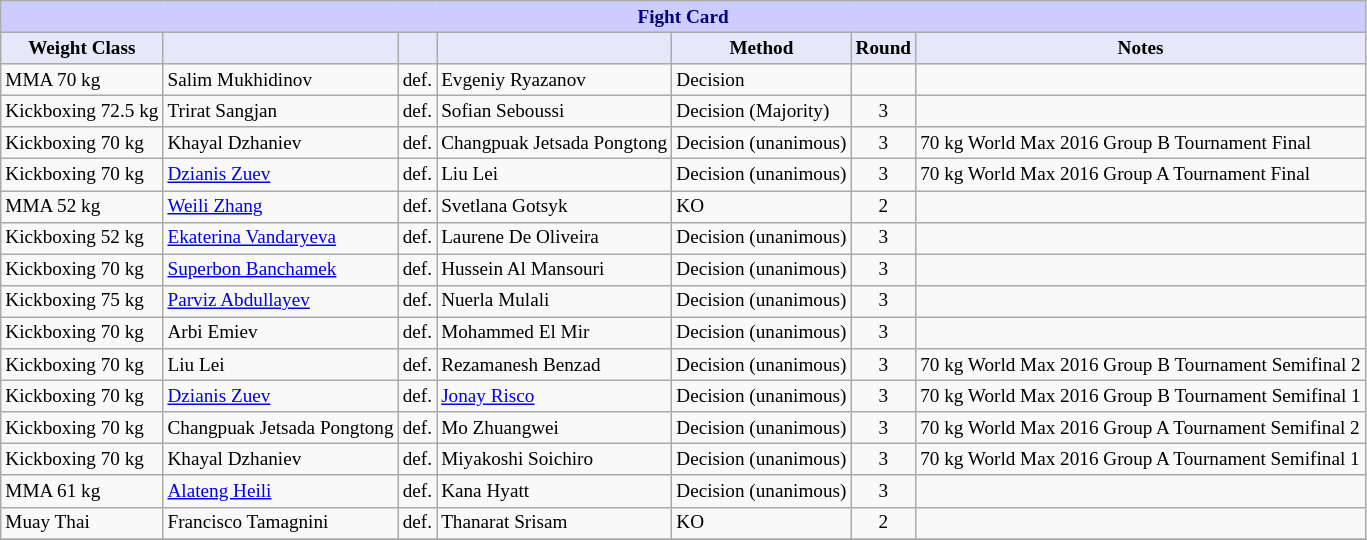<table class="wikitable" style="font-size: 80%;">
<tr>
<th colspan="8" style="background-color: #ccf; color: #000080; text-align: center;"><strong>Fight Card</strong></th>
</tr>
<tr>
<th colspan="1" style="background-color: #E6E8FA; color: #000000; text-align: center;">Weight Class</th>
<th colspan="1" style="background-color: #E6E8FA; color: #000000; text-align: center;"></th>
<th colspan="1" style="background-color: #E6E8FA; color: #000000; text-align: center;"></th>
<th colspan="1" style="background-color: #E6E8FA; color: #000000; text-align: center;"></th>
<th colspan="1" style="background-color: #E6E8FA; color: #000000; text-align: center;">Method</th>
<th colspan="1" style="background-color: #E6E8FA; color: #000000; text-align: center;">Round</th>
<th colspan="1" style="background-color: #E6E8FA; color: #000000; text-align: center;">Notes</th>
</tr>
<tr>
<td>MMA 70 kg</td>
<td> Salim Mukhidinov</td>
<td align=center>def.</td>
<td> Evgeniy Ryazanov</td>
<td>Decision</td>
<td align=center></td>
<td></td>
</tr>
<tr>
<td>Kickboxing 72.5 kg</td>
<td> Trirat Sangjan</td>
<td align=center>def.</td>
<td> Sofian Seboussi</td>
<td>Decision (Majority)</td>
<td align=center>3</td>
<td></td>
</tr>
<tr>
<td>Kickboxing 70 kg</td>
<td> Khayal Dzhaniev</td>
<td align=center>def.</td>
<td> Changpuak Jetsada Pongtong</td>
<td>Decision (unanimous)</td>
<td align=center>3</td>
<td>70 kg World Max 2016 Group B Tournament Final</td>
</tr>
<tr>
<td>Kickboxing 70 kg</td>
<td> <a href='#'>Dzianis Zuev</a></td>
<td align=center>def.</td>
<td> Liu Lei</td>
<td>Decision (unanimous)</td>
<td align=center>3</td>
<td>70 kg World Max 2016 Group A Tournament Final</td>
</tr>
<tr>
<td>MMA 52 kg</td>
<td> <a href='#'>Weili Zhang</a></td>
<td align=center>def.</td>
<td> Svetlana Gotsyk</td>
<td>KO</td>
<td align=center>2</td>
<td></td>
</tr>
<tr>
<td>Kickboxing 52 kg</td>
<td> <a href='#'>Ekaterina Vandaryeva</a></td>
<td align=center>def.</td>
<td> Laurene De Oliveira</td>
<td>Decision (unanimous)</td>
<td align=center>3</td>
<td></td>
</tr>
<tr>
<td>Kickboxing 70 kg</td>
<td> <a href='#'>Superbon Banchamek</a></td>
<td align=center>def.</td>
<td> Hussein Al Mansouri</td>
<td>Decision (unanimous)</td>
<td align=center>3</td>
<td></td>
</tr>
<tr>
<td>Kickboxing 75 kg</td>
<td> <a href='#'>Parviz Abdullayev</a></td>
<td align=center>def.</td>
<td> Nuerla Mulali</td>
<td>Decision (unanimous)</td>
<td align=center>3</td>
<td></td>
</tr>
<tr>
<td>Kickboxing 70 kg</td>
<td> Arbi Emiev</td>
<td align=center>def.</td>
<td> Mohammed El Mir</td>
<td>Decision (unanimous)</td>
<td align=center>3</td>
<td></td>
</tr>
<tr>
<td>Kickboxing 70 kg</td>
<td> Liu Lei</td>
<td align=center>def.</td>
<td> Rezamanesh Benzad</td>
<td>Decision (unanimous)</td>
<td align=center>3</td>
<td>70 kg World Max 2016 Group B Tournament Semifinal 2</td>
</tr>
<tr>
<td>Kickboxing 70 kg</td>
<td> <a href='#'>Dzianis Zuev</a></td>
<td align=center>def.</td>
<td> <a href='#'>Jonay Risco</a></td>
<td>Decision (unanimous)</td>
<td align=center>3</td>
<td>70 kg World Max 2016 Group B Tournament Semifinal 1</td>
</tr>
<tr>
<td>Kickboxing 70 kg</td>
<td> Changpuak Jetsada Pongtong</td>
<td align=center>def.</td>
<td> Mo Zhuangwei</td>
<td>Decision (unanimous)</td>
<td align=center>3</td>
<td>70 kg World Max 2016 Group A Tournament Semifinal 2</td>
</tr>
<tr>
<td>Kickboxing 70 kg</td>
<td> Khayal Dzhaniev</td>
<td align=center>def.</td>
<td> Miyakoshi Soichiro</td>
<td>Decision (unanimous)</td>
<td align=center>3</td>
<td>70 kg World Max 2016 Group A Tournament Semifinal 1</td>
</tr>
<tr>
<td>MMA 61 kg</td>
<td> <a href='#'>Alateng Heili</a></td>
<td align=center>def.</td>
<td> Kana Hyatt</td>
<td>Decision (unanimous)</td>
<td align=center>3</td>
<td></td>
</tr>
<tr>
<td>Muay Thai</td>
<td> Francisco Tamagnini</td>
<td align=center>def.</td>
<td> Thanarat Srisam</td>
<td>KO</td>
<td align=center>2</td>
<td></td>
</tr>
<tr>
</tr>
</table>
